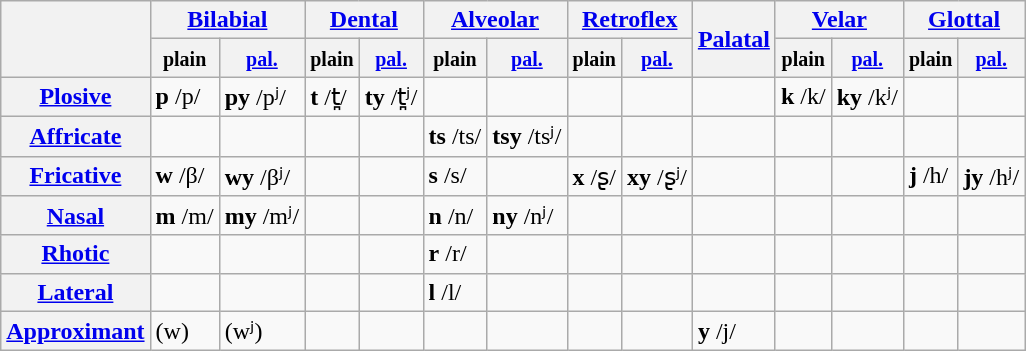<table class="wikitable">
<tr>
<th rowspan="2"></th>
<th colspan="2"><a href='#'>Bilabial</a></th>
<th colspan="2"><a href='#'>Dental</a></th>
<th colspan="2"><a href='#'>Alveolar</a></th>
<th colspan="2"><a href='#'>Retroflex</a></th>
<th rowspan="2"><a href='#'>Palatal</a></th>
<th colspan="2"><a href='#'>Velar</a></th>
<th colspan="2"><a href='#'>Glottal</a></th>
</tr>
<tr>
<th><small>plain</small></th>
<th><small><a href='#'>pal.</a></small></th>
<th><small>plain</small></th>
<th><small><a href='#'>pal.</a></small></th>
<th><small>plain</small></th>
<th><small><a href='#'>pal.</a></small></th>
<th><small>plain</small></th>
<th><small><a href='#'>pal.</a></small></th>
<th><small>plain</small></th>
<th><small><a href='#'>pal.</a></small></th>
<th><small>plain</small></th>
<th><small><a href='#'>pal.</a></small></th>
</tr>
<tr>
<th><a href='#'>Plosive</a></th>
<td><strong>p</strong> /p/</td>
<td><strong>py</strong> /pʲ/</td>
<td><strong>t</strong> /t̪/</td>
<td><strong>ty</strong> /t̪ʲ/</td>
<td></td>
<td></td>
<td></td>
<td></td>
<td></td>
<td><strong>k</strong> /k/</td>
<td><strong>ky</strong> /kʲ/</td>
<td></td>
<td></td>
</tr>
<tr>
<th><a href='#'>Affricate</a></th>
<td></td>
<td></td>
<td></td>
<td></td>
<td><strong>ts</strong> /ts/</td>
<td><strong>tsy</strong> /tsʲ/</td>
<td></td>
<td></td>
<td></td>
<td></td>
<td></td>
<td></td>
<td></td>
</tr>
<tr>
<th><a href='#'>Fricative</a></th>
<td><strong>w</strong> /β/</td>
<td><strong>wy</strong> /βʲ/</td>
<td></td>
<td></td>
<td><strong>s</strong> /s/</td>
<td></td>
<td><strong>x</strong> /ʂ/</td>
<td><strong>xy</strong> /ʂʲ/</td>
<td></td>
<td></td>
<td></td>
<td><strong>j</strong> /h/</td>
<td><strong>jy</strong> /hʲ/</td>
</tr>
<tr>
<th><a href='#'>Nasal</a></th>
<td><strong>m</strong> /m/</td>
<td><strong>my</strong> /mʲ/</td>
<td></td>
<td></td>
<td><strong>n</strong> /n/</td>
<td><strong>ny</strong> /nʲ/</td>
<td></td>
<td></td>
<td></td>
<td></td>
<td></td>
<td></td>
<td></td>
</tr>
<tr>
<th><a href='#'>Rhotic</a></th>
<td></td>
<td></td>
<td></td>
<td></td>
<td><strong>r</strong> /r/</td>
<td></td>
<td></td>
<td></td>
<td></td>
<td></td>
<td></td>
<td></td>
<td></td>
</tr>
<tr>
<th><a href='#'>Lateral</a></th>
<td></td>
<td></td>
<td></td>
<td></td>
<td><strong>l</strong> /l/</td>
<td></td>
<td></td>
<td></td>
<td></td>
<td></td>
<td></td>
<td></td>
<td></td>
</tr>
<tr>
<th><a href='#'>Approximant</a></th>
<td>(w)</td>
<td>(wʲ)</td>
<td></td>
<td></td>
<td></td>
<td></td>
<td></td>
<td></td>
<td><strong>y</strong> /j/</td>
<td></td>
<td></td>
<td></td>
<td></td>
</tr>
</table>
